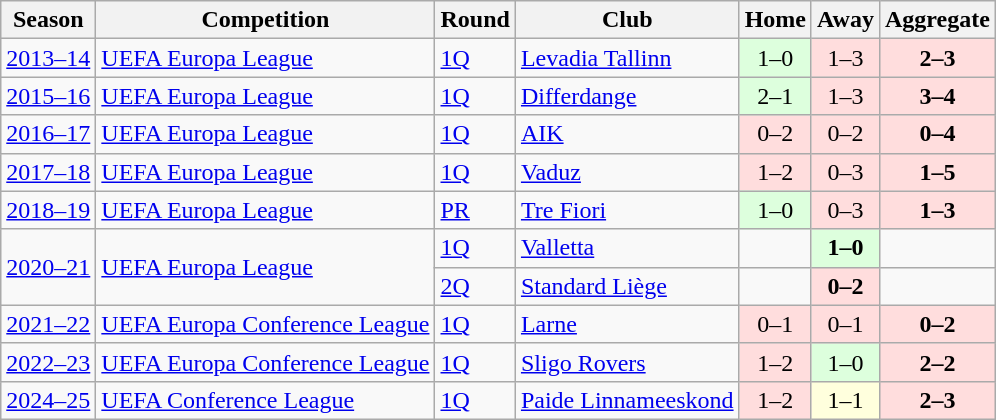<table class="wikitable">
<tr>
<th>Season</th>
<th>Competition</th>
<th>Round</th>
<th>Club</th>
<th>Home</th>
<th>Away</th>
<th>Aggregate</th>
</tr>
<tr>
<td><a href='#'>2013–14</a></td>
<td><a href='#'>UEFA Europa League</a></td>
<td><a href='#'>1Q</a></td>
<td> <a href='#'>Levadia Tallinn</a></td>
<td bgcolor="#ddffdd" style="text-align:center;">1–0</td>
<td bgcolor="#ffdddd" style="text-align:center;">1–3</td>
<td bgcolor="#ffdddd" style="text-align:center;"><strong>2–3</strong></td>
</tr>
<tr>
<td><a href='#'>2015–16</a></td>
<td><a href='#'>UEFA Europa League</a></td>
<td><a href='#'>1Q</a></td>
<td> <a href='#'>Differdange</a></td>
<td bgcolor="#ddffdd" style="text-align:center;">2–1</td>
<td bgcolor="#ffdddd" style="text-align:center;">1–3</td>
<td bgcolor="#ffdddd" style="text-align:center;"><strong>3–4</strong></td>
</tr>
<tr>
<td><a href='#'>2016–17</a></td>
<td><a href='#'>UEFA Europa League</a></td>
<td><a href='#'>1Q</a></td>
<td> <a href='#'>AIK</a></td>
<td bgcolor="#ffdddd" style="text-align:center;">0–2</td>
<td bgcolor="#ffdddd" style="text-align:center;">0–2</td>
<td bgcolor="#ffdddd" style="text-align:center;"><strong>0–4</strong></td>
</tr>
<tr>
<td><a href='#'>2017–18</a></td>
<td><a href='#'>UEFA Europa League</a></td>
<td><a href='#'>1Q</a></td>
<td> <a href='#'>Vaduz</a></td>
<td bgcolor="#ffdddd" style="text-align:center;">1–2</td>
<td bgcolor="#ffdddd" style="text-align:center;">0–3</td>
<td bgcolor="#ffdddd" style="text-align:center;"><strong>1–5</strong></td>
</tr>
<tr>
<td><a href='#'>2018–19</a></td>
<td><a href='#'>UEFA Europa League</a></td>
<td><a href='#'>PR</a></td>
<td> <a href='#'>Tre Fiori</a></td>
<td bgcolor="#ddffdd" style="text-align:center;">1–0</td>
<td bgcolor="#ffdddd" style="text-align:center;">0–3</td>
<td bgcolor="#ffdddd" style="text-align:center;"><strong>1–3</strong></td>
</tr>
<tr>
<td rowspan="2"><a href='#'>2020–21</a></td>
<td rowspan="2"><a href='#'>UEFA Europa League</a></td>
<td><a href='#'>1Q</a></td>
<td> <a href='#'>Valletta</a></td>
<td></td>
<td bgcolor="#ddffdd" style="text-align:center;"><strong>1–0</strong></td>
<td></td>
</tr>
<tr>
<td><a href='#'>2Q</a></td>
<td> <a href='#'>Standard Liège</a></td>
<td></td>
<td bgcolor="#ffdddd" style="text-align:center;"><strong>0–2</strong></td>
<td></td>
</tr>
<tr>
<td><a href='#'>2021–22</a></td>
<td><a href='#'>UEFA Europa Conference League</a></td>
<td><a href='#'>1Q</a></td>
<td> <a href='#'>Larne</a></td>
<td bgcolor="#ffdddd" style="text-align:center;">0–1</td>
<td bgcolor="#ffdddd" style="text-align:center;">0–1</td>
<td bgcolor="#ffdddd" style="text-align:center;"><strong>0–2</strong></td>
</tr>
<tr>
<td><a href='#'>2022–23</a></td>
<td><a href='#'>UEFA Europa Conference League</a></td>
<td><a href='#'>1Q</a></td>
<td> <a href='#'>Sligo Rovers</a></td>
<td bgcolor="#ffdddd" style="text-align:center;">1–2</td>
<td bgcolor="#ddffdd" style="text-align:center;">1–0 </td>
<td bgcolor="#ffdddd" style="text-align:center;"><strong>2–2 </strong></td>
</tr>
<tr>
<td><a href='#'>2024–25</a></td>
<td><a href='#'>UEFA Conference League</a></td>
<td><a href='#'>1Q</a></td>
<td> <a href='#'>Paide Linnameeskond</a></td>
<td bgcolor="#ffdddd" style="text-align:center;">1–2</td>
<td bgcolor="#ffd" style="text-align:center;">1–1 </td>
<td bgcolor="#ffdddd" style="text-align:center;"><strong>2–3</strong></td>
</tr>
</table>
